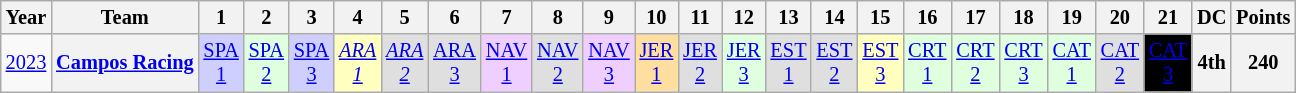<table class="wikitable" style="text-align:center; font-size:85%">
<tr>
<th>Year</th>
<th>Team</th>
<th>1</th>
<th>2</th>
<th>3</th>
<th>4</th>
<th>5</th>
<th>6</th>
<th>7</th>
<th>8</th>
<th>9</th>
<th>10</th>
<th>11</th>
<th>12</th>
<th>13</th>
<th>14</th>
<th>15</th>
<th>16</th>
<th>17</th>
<th>18</th>
<th>19</th>
<th>20</th>
<th>21</th>
<th>DC</th>
<th>Points</th>
</tr>
<tr>
<td><a href='#'>2023</a></td>
<th nowrap><a href='#'>Campos Racing</a></th>
<td style="background:#CFCFFF;"><a href='#'>SPA<br>1</a><br></td>
<td style="background:#DFFFDF;"><a href='#'>SPA<br>2</a><br></td>
<td style="background:#CFCFFF;"><a href='#'>SPA<br>3</a><br></td>
<td style="background:#FFFFBF;"><em><a href='#'>ARA<br>1</a></em><br></td>
<td style="background:#DFDFDF;"><em><a href='#'>ARA<br>2</a></em><br></td>
<td style="background:#DFDFDF;"><a href='#'>ARA<br>3</a><br></td>
<td style="background:#EFCFFF;"><a href='#'>NAV<br>1</a><br></td>
<td style="background:#DFDFDF;"><a href='#'>NAV<br>2</a><br></td>
<td style="background:#EFCFFF;"><a href='#'>NAV<br>3</a><br></td>
<td style="background:#FFDF9F;"><a href='#'>JER<br>1</a><br></td>
<td style="background:#DFDFDF;"><a href='#'>JER<br>2</a><br></td>
<td style="background:#DFFFDF;"><a href='#'>JER<br>3</a><br></td>
<td style="background:#DFDFDF;"><a href='#'>EST<br>1</a><br></td>
<td style="background:#DFDFDF;"><a href='#'>EST<br>2</a><br></td>
<td style="background:#FFFFBF;"><a href='#'>EST<br>3</a><br></td>
<td style="background:#DFFFDF;"><a href='#'>CRT<br>1</a><br></td>
<td style="background:#DFFFDF;"><a href='#'>CRT<br>2</a><br></td>
<td style="background:#DFFFDF;"><a href='#'>CRT<br>3</a><br></td>
<td style="background:#DFFFDF;"><a href='#'>CAT<br>1</a><br></td>
<td style="background:#DFDFDF;"><a href='#'>CAT<br>2</a><br></td>
<td style="background:#000; color:white;"><a href='#'><span>CAT<br>3</span></a><br></td>
<th>4th</th>
<th>240</th>
</tr>
</table>
